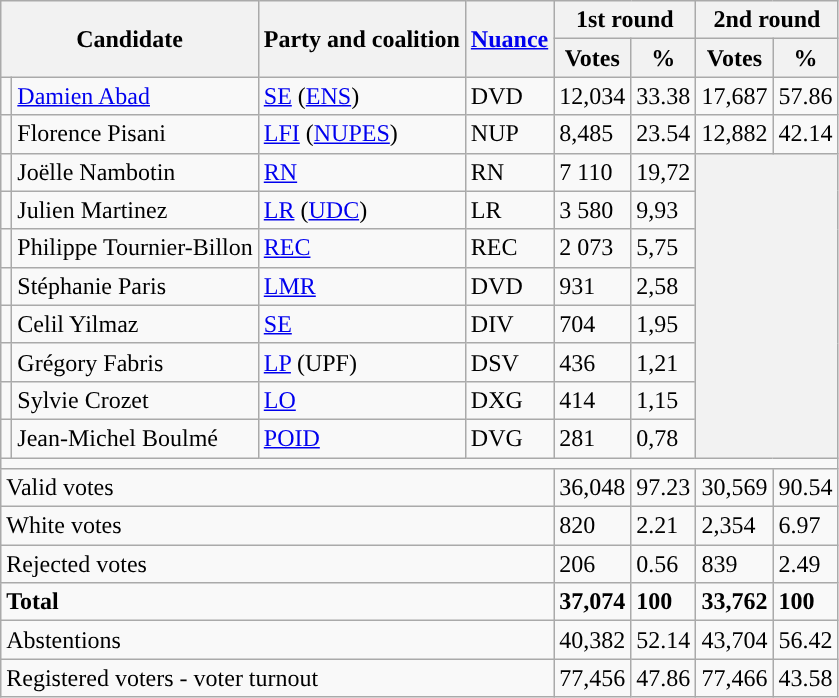<table class="wikitable">
<tr>
<th colspan="2" rowspan="2">Candidate</th>
<th rowspan="2">Party and coalition</th>
<th rowspan="2"><a href='#'>Nuance</a></th>
<th colspan="2">1st round</th>
<th colspan="2">2nd round</th>
</tr>
<tr>
<th>Votes</th>
<th>%</th>
<th>Votes</th>
<th>%</th>
</tr>
<tr>
<td style="background:"></td>
<td><a href='#'>Damien Abad</a></td>
<td><a href='#'>SE</a> (<a href='#'>ENS</a>)</td>
<td><abbr>DVD</abbr></td>
<td>12,034</td>
<td>33.38</td>
<td>17,687</td>
<td>57.86</td>
</tr>
<tr>
<td style="background:"></td>
<td>Florence Pisani</td>
<td><a href='#'>LFI</a> (<a href='#'>NUPES</a>)</td>
<td><abbr>NUP</abbr></td>
<td>8,485</td>
<td>23.54</td>
<td>12,882</td>
<td>42.14</td>
</tr>
<tr>
<td style="background:"></td>
<td>Joëlle Nambotin</td>
<td><a href='#'>RN</a></td>
<td><abbr>RN</abbr></td>
<td>7 110</td>
<td>19,72</td>
<th colspan="2" rowspan="8"></th>
</tr>
<tr>
<td style="background:"></td>
<td>Julien Martinez</td>
<td><a href='#'>LR</a> (<a href='#'>UDC</a>)</td>
<td><abbr>LR</abbr></td>
<td>3 580</td>
<td>9,93</td>
</tr>
<tr>
<td style="background:"></td>
<td>Philippe Tournier-Billon</td>
<td><a href='#'>REC</a></td>
<td><abbr>REC</abbr></td>
<td>2 073</td>
<td>5,75</td>
</tr>
<tr>
<td style="background:"></td>
<td>Stéphanie Paris</td>
<td><a href='#'>LMR</a></td>
<td><abbr>DVD</abbr></td>
<td>931</td>
<td>2,58</td>
</tr>
<tr>
<td style="background:"></td>
<td>Celil Yilmaz</td>
<td><a href='#'>SE</a></td>
<td><abbr>DIV</abbr></td>
<td>704</td>
<td>1,95</td>
</tr>
<tr>
<td style="background:"></td>
<td>Grégory Fabris</td>
<td><a href='#'>LP</a> (<abbr>UPF</abbr>)</td>
<td><abbr>DSV</abbr></td>
<td>436</td>
<td>1,21</td>
</tr>
<tr>
<td style="background:"></td>
<td>Sylvie Crozet</td>
<td><a href='#'>LO</a></td>
<td><abbr>DXG</abbr></td>
<td>414</td>
<td>1,15</td>
</tr>
<tr>
<td style="background:"></td>
<td>Jean-Michel Boulmé</td>
<td><a href='#'>POID</a></td>
<td><abbr>DVG</abbr></td>
<td>281</td>
<td>0,78</td>
</tr>
<tr>
<td colspan="8"></td>
</tr>
<tr>
<td colspan="4">Valid votes</td>
<td>36,048</td>
<td>97.23</td>
<td>30,569</td>
<td>90.54</td>
</tr>
<tr>
<td colspan="4">White votes</td>
<td>820</td>
<td>2.21</td>
<td>2,354</td>
<td>6.97</td>
</tr>
<tr>
<td colspan="4">Rejected votes</td>
<td>206</td>
<td>0.56</td>
<td>839</td>
<td>2.49</td>
</tr>
<tr>
<td colspan="4"><strong>Total</strong></td>
<td><strong>37,074</strong></td>
<td><strong>100</strong></td>
<td><strong>33,762</strong></td>
<td><strong>100</strong></td>
</tr>
<tr>
<td colspan="4">Abstentions</td>
<td>40,382</td>
<td>52.14</td>
<td>43,704</td>
<td>56.42</td>
</tr>
<tr>
<td colspan="4">Registered voters - voter turnout</td>
<td>77,456</td>
<td>47.86</td>
<td>77,466</td>
<td>43.58</td>
</tr>
</table>
